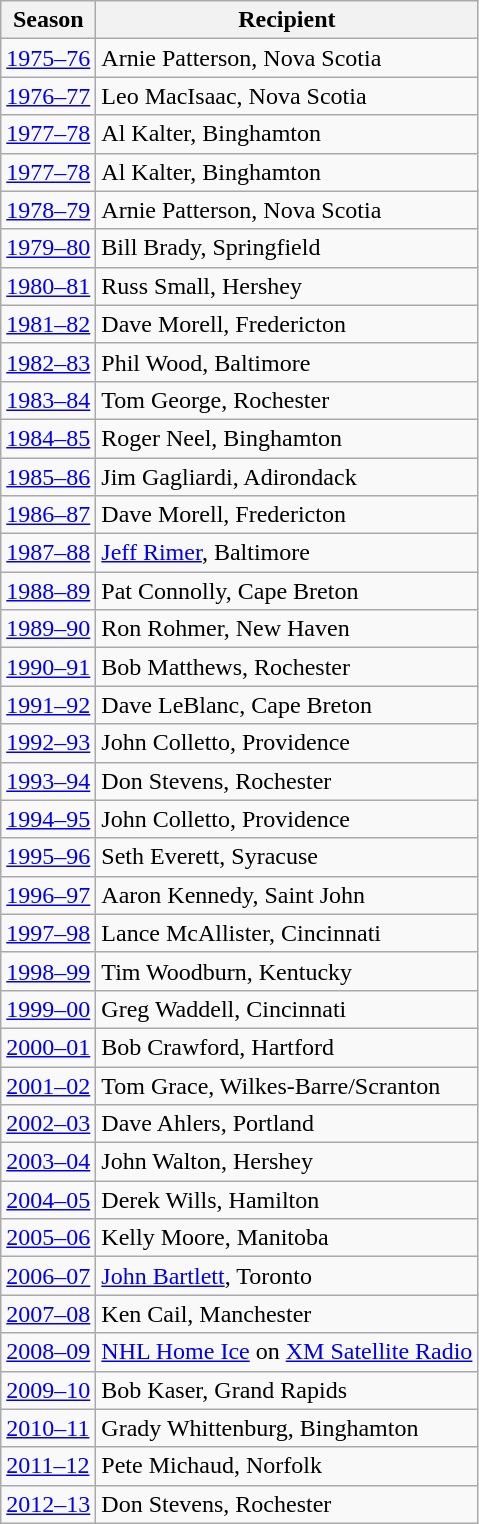<table class="wikitable sortable">
<tr>
<th>Season</th>
<th>Recipient</th>
</tr>
<tr>
<td><a href='#'>1975–76</a></td>
<td>Arnie Patterson, Nova Scotia</td>
</tr>
<tr>
<td><a href='#'>1976–77</a></td>
<td>Leo MacIsaac, Nova Scotia</td>
</tr>
<tr>
<td><a href='#'>1977–78</a></td>
<td>Al Kalter, Binghamton</td>
</tr>
<tr>
<td><a href='#'>1977–78</a></td>
<td>Al Kalter, Binghamton</td>
</tr>
<tr>
<td><a href='#'>1978–79</a></td>
<td>Arnie Patterson, Nova Scotia</td>
</tr>
<tr>
<td><a href='#'>1979–80</a></td>
<td>Bill Brady, Springfield</td>
</tr>
<tr>
<td><a href='#'>1980–81</a></td>
<td>Russ Small, Hershey</td>
</tr>
<tr>
<td><a href='#'>1981–82</a></td>
<td>Dave Morell, Fredericton</td>
</tr>
<tr>
<td><a href='#'>1982–83</a></td>
<td>Phil Wood, Baltimore</td>
</tr>
<tr>
<td><a href='#'>1983–84</a></td>
<td>Tom George, Rochester</td>
</tr>
<tr>
<td><a href='#'>1984–85</a></td>
<td>Roger Neel, Binghamton</td>
</tr>
<tr>
<td><a href='#'>1985–86</a></td>
<td>Jim Gagliardi, Adirondack</td>
</tr>
<tr>
<td><a href='#'>1986–87</a></td>
<td>Dave Morell, Fredericton</td>
</tr>
<tr>
<td><a href='#'>1987–88</a></td>
<td><a href='#'>Jeff Rimer</a>, Baltimore</td>
</tr>
<tr>
<td><a href='#'>1988–89</a></td>
<td>Pat Connolly, Cape Breton</td>
</tr>
<tr>
<td><a href='#'>1989–90</a></td>
<td>Ron Rohmer, New Haven</td>
</tr>
<tr>
<td><a href='#'>1990–91</a></td>
<td>Bob Matthews, Rochester</td>
</tr>
<tr>
<td><a href='#'>1991–92</a></td>
<td>Dave LeBlanc, Cape Breton</td>
</tr>
<tr>
<td><a href='#'>1992–93</a></td>
<td>John Colletto, Providence</td>
</tr>
<tr>
<td><a href='#'>1993–94</a></td>
<td>Don Stevens, Rochester</td>
</tr>
<tr>
<td><a href='#'>1994–95</a></td>
<td>John Colletto, Providence</td>
</tr>
<tr>
<td><a href='#'>1995–96</a></td>
<td>Seth Everett, Syracuse</td>
</tr>
<tr>
<td><a href='#'>1996–97</a></td>
<td>Aaron Kennedy, Saint John</td>
</tr>
<tr>
<td><a href='#'>1997–98</a></td>
<td>Lance McAllister, Cincinnati</td>
</tr>
<tr>
<td><a href='#'>1998–99</a></td>
<td>Tim Woodburn, Kentucky</td>
</tr>
<tr>
<td><a href='#'>1999–00</a></td>
<td>Greg Waddell, Cincinnati</td>
</tr>
<tr>
<td><a href='#'>2000–01</a></td>
<td>Bob Crawford, Hartford</td>
</tr>
<tr>
<td><a href='#'>2001–02</a></td>
<td>Tom Grace, Wilkes-Barre/Scranton</td>
</tr>
<tr>
<td><a href='#'>2002–03</a></td>
<td>Dave Ahlers, Portland</td>
</tr>
<tr>
<td><a href='#'>2003–04</a></td>
<td>John Walton, Hershey</td>
</tr>
<tr>
<td><a href='#'>2004–05</a></td>
<td>Derek Wills, Hamilton</td>
</tr>
<tr>
<td><a href='#'>2005–06</a></td>
<td>Kelly Moore, Manitoba</td>
</tr>
<tr>
<td><a href='#'>2006–07</a></td>
<td><a href='#'>John Bartlett</a>, Toronto</td>
</tr>
<tr>
<td><a href='#'>2007–08</a></td>
<td>Ken Cail, Manchester</td>
</tr>
<tr>
<td><a href='#'>2008–09</a></td>
<td><a href='#'>NHL Home Ice</a> on <a href='#'>XM Satellite Radio</a></td>
</tr>
<tr>
<td><a href='#'>2009–10</a></td>
<td>Bob Kaser, Grand Rapids</td>
</tr>
<tr>
<td><a href='#'>2010–11</a></td>
<td>Grady Whittenburg, Binghamton</td>
</tr>
<tr>
<td><a href='#'>2011–12</a></td>
<td>Pete Michaud, Norfolk</td>
</tr>
<tr>
<td><a href='#'>2012–13</a></td>
<td>Don Stevens, Rochester</td>
</tr>
</table>
